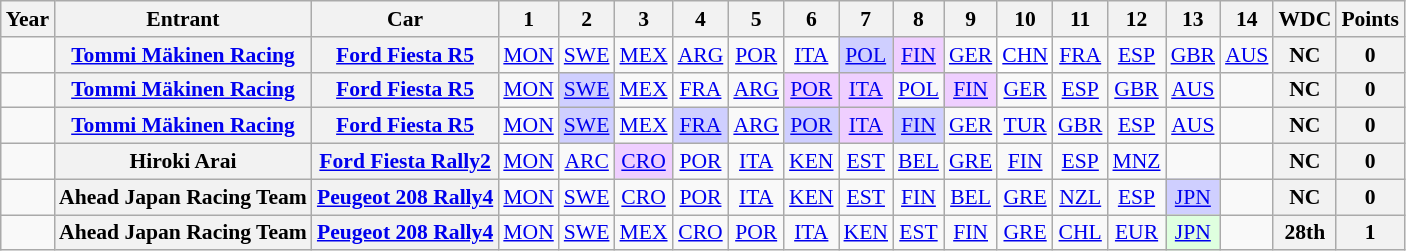<table class="wikitable" style="text-align:center; font-size:90%">
<tr>
<th>Year</th>
<th>Entrant</th>
<th>Car</th>
<th>1</th>
<th>2</th>
<th>3</th>
<th>4</th>
<th>5</th>
<th>6</th>
<th>7</th>
<th>8</th>
<th>9</th>
<th>10</th>
<th>11</th>
<th>12</th>
<th>13</th>
<th>14</th>
<th>WDC</th>
<th>Points</th>
</tr>
<tr>
<td></td>
<th><a href='#'>Tommi Mäkinen Racing</a></th>
<th><a href='#'>Ford Fiesta R5</a></th>
<td><a href='#'>MON</a></td>
<td><a href='#'>SWE</a></td>
<td><a href='#'>MEX</a></td>
<td><a href='#'>ARG</a></td>
<td><a href='#'>POR</a></td>
<td><a href='#'>ITA</a></td>
<td style="background:#CFCFFF"><a href='#'>POL</a><br></td>
<td style="background:#EFCFFF"><a href='#'>FIN</a><br></td>
<td><a href='#'>GER</a></td>
<td style="background:#FFFFFF"><a href='#'>CHN</a><br></td>
<td><a href='#'>FRA</a></td>
<td><a href='#'>ESP</a></td>
<td><a href='#'>GBR</a></td>
<td><a href='#'>AUS</a></td>
<th>NC</th>
<th>0</th>
</tr>
<tr>
<td></td>
<th><a href='#'>Tommi Mäkinen Racing</a></th>
<th><a href='#'>Ford Fiesta R5</a></th>
<td><a href='#'>MON</a></td>
<td style="background:#CFCFFF"><a href='#'>SWE</a><br></td>
<td><a href='#'>MEX</a></td>
<td><a href='#'>FRA</a></td>
<td><a href='#'>ARG</a></td>
<td style="background:#EFCFFF"><a href='#'>POR</a><br></td>
<td style="background:#EFCFFF"><a href='#'>ITA</a><br></td>
<td><a href='#'>POL</a></td>
<td style="background:#EFCFFF"><a href='#'>FIN</a><br></td>
<td><a href='#'>GER</a></td>
<td><a href='#'>ESP</a></td>
<td><a href='#'>GBR</a></td>
<td><a href='#'>AUS</a></td>
<td></td>
<th>NC</th>
<th>0</th>
</tr>
<tr>
<td></td>
<th><a href='#'>Tommi Mäkinen Racing</a></th>
<th><a href='#'>Ford Fiesta R5</a></th>
<td><a href='#'>MON</a></td>
<td style="background:#CFCFFF"><a href='#'>SWE</a><br></td>
<td><a href='#'>MEX</a></td>
<td style="background:#CFCFFF"><a href='#'>FRA</a><br></td>
<td><a href='#'>ARG</a></td>
<td style="background:#CFCFFF"><a href='#'>POR</a><br></td>
<td style="background:#EFCFFF"><a href='#'>ITA</a><br></td>
<td style="background:#CFCFFF"><a href='#'>FIN</a><br></td>
<td><a href='#'>GER</a></td>
<td><a href='#'>TUR</a></td>
<td><a href='#'>GBR</a></td>
<td><a href='#'>ESP</a></td>
<td><a href='#'>AUS</a></td>
<td></td>
<th>NC</th>
<th>0</th>
</tr>
<tr>
<td></td>
<th>Hiroki Arai</th>
<th><a href='#'>Ford Fiesta Rally2</a></th>
<td><a href='#'>MON</a></td>
<td><a href='#'>ARC</a></td>
<td style="background:#EFCFFF"><a href='#'>CRO</a><br></td>
<td><a href='#'>POR</a></td>
<td><a href='#'>ITA</a></td>
<td><a href='#'>KEN</a></td>
<td><a href='#'>EST</a></td>
<td><a href='#'>BEL</a></td>
<td><a href='#'>GRE</a></td>
<td><a href='#'>FIN</a></td>
<td><a href='#'>ESP</a></td>
<td><a href='#'>MNZ</a></td>
<td></td>
<td></td>
<th>NC</th>
<th>0</th>
</tr>
<tr>
<td></td>
<th>Ahead Japan Racing Team</th>
<th><a href='#'>Peugeot 208 Rally4</a></th>
<td><a href='#'>MON</a></td>
<td><a href='#'>SWE</a></td>
<td><a href='#'>CRO</a></td>
<td><a href='#'>POR</a></td>
<td><a href='#'>ITA</a></td>
<td><a href='#'>KEN</a></td>
<td><a href='#'>EST</a></td>
<td><a href='#'>FIN</a></td>
<td><a href='#'>BEL</a></td>
<td><a href='#'>GRE</a></td>
<td><a href='#'>NZL</a></td>
<td><a href='#'>ESP</a></td>
<td style="background:#CFCFFF"><a href='#'>JPN</a><br></td>
<td></td>
<th>NC</th>
<th>0</th>
</tr>
<tr>
<td></td>
<th>Ahead Japan Racing Team</th>
<th><a href='#'>Peugeot 208 Rally4</a></th>
<td><a href='#'>MON</a></td>
<td><a href='#'>SWE</a></td>
<td><a href='#'>MEX</a></td>
<td><a href='#'>CRO</a></td>
<td><a href='#'>POR</a></td>
<td><a href='#'>ITA</a></td>
<td><a href='#'>KEN</a></td>
<td><a href='#'>EST</a></td>
<td><a href='#'>FIN</a></td>
<td><a href='#'>GRE</a></td>
<td><a href='#'>CHL</a></td>
<td><a href='#'>EUR</a></td>
<td style="background:#DFFFDF"><a href='#'>JPN</a><br></td>
<td></td>
<th>28th</th>
<th>1</th>
</tr>
</table>
